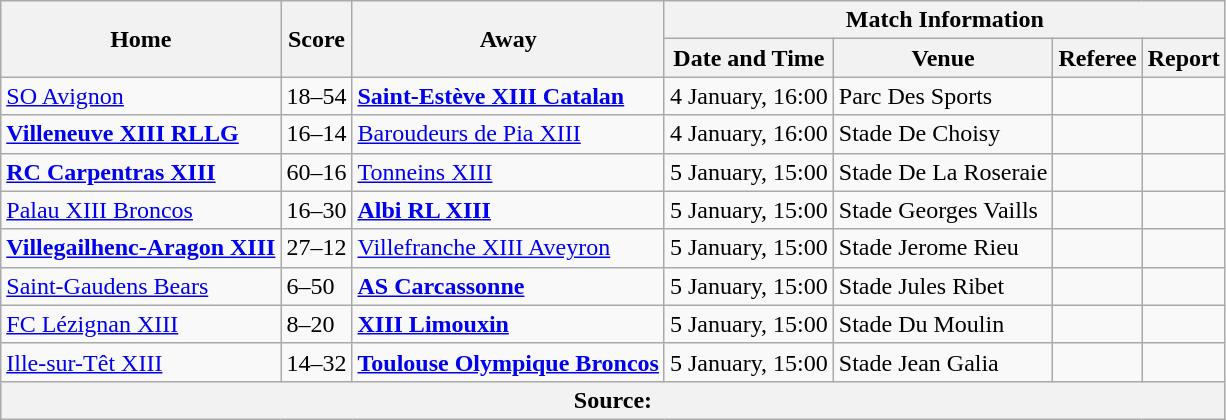<table class="wikitable defaultcenter col1left col3left">
<tr>
<th scope="col" rowspan=2>Home</th>
<th scope="col" rowspan=2>Score</th>
<th scope="col" rowspan=2>Away</th>
<th scope="col" colspan=4>Match Information</th>
</tr>
<tr>
<th scope="col">Date and Time</th>
<th scope="col">Venue</th>
<th scope="col">Referee</th>
<th scope="col">Report</th>
</tr>
<tr>
<td> <a href='#'>SO Avignon</a></td>
<td>18–54</td>
<td> <strong><a href='#'>Saint-Estève XIII Catalan</a></strong></td>
<td>4 January, 16:00</td>
<td>Parc Des Sports</td>
<td></td>
<td></td>
</tr>
<tr>
<td> <strong><a href='#'>Villeneuve XIII RLLG</a></strong></td>
<td>16–14</td>
<td> <a href='#'>Baroudeurs de Pia XIII</a></td>
<td>4 January, 16:00</td>
<td>Stade De Choisy</td>
<td></td>
<td></td>
</tr>
<tr>
<td> <strong><a href='#'>RC Carpentras XIII</a></strong></td>
<td>60–16</td>
<td> <a href='#'>Tonneins XIII</a></td>
<td>5 January, 15:00</td>
<td>Stade De La Roseraie</td>
<td></td>
<td></td>
</tr>
<tr>
<td> <a href='#'>Palau XIII Broncos</a></td>
<td>16–30</td>
<td> <strong><a href='#'>Albi RL XIII</a></strong></td>
<td>5 January, 15:00</td>
<td>Stade Georges Vaills</td>
<td></td>
<td></td>
</tr>
<tr>
<td> <strong><a href='#'>Villegailhenc-Aragon XIII</a></strong></td>
<td>27–12</td>
<td> <a href='#'>Villefranche XIII Aveyron</a></td>
<td>5 January, 15:00</td>
<td>Stade Jerome Rieu</td>
<td></td>
<td></td>
</tr>
<tr>
<td> <a href='#'>Saint-Gaudens Bears</a></td>
<td>6–50</td>
<td> <strong><a href='#'>AS Carcassonne</a></strong></td>
<td>5 January, 15:00</td>
<td>Stade Jules Ribet</td>
<td></td>
<td></td>
</tr>
<tr>
<td> <a href='#'>FC Lézignan XIII</a></td>
<td>8–20</td>
<td> <strong><a href='#'>XIII Limouxin</a></strong></td>
<td>5 January, 15:00</td>
<td>Stade Du Moulin</td>
<td></td>
<td></td>
</tr>
<tr>
<td> <a href='#'>Ille-sur-Têt XIII</a></td>
<td>14–32</td>
<td> <strong><a href='#'>Toulouse Olympique Broncos</a></strong></td>
<td>5 January, 15:00</td>
<td>Stade Jean Galia</td>
<td></td>
<td></td>
</tr>
<tr>
<th colspan=7>Source:</th>
</tr>
</table>
